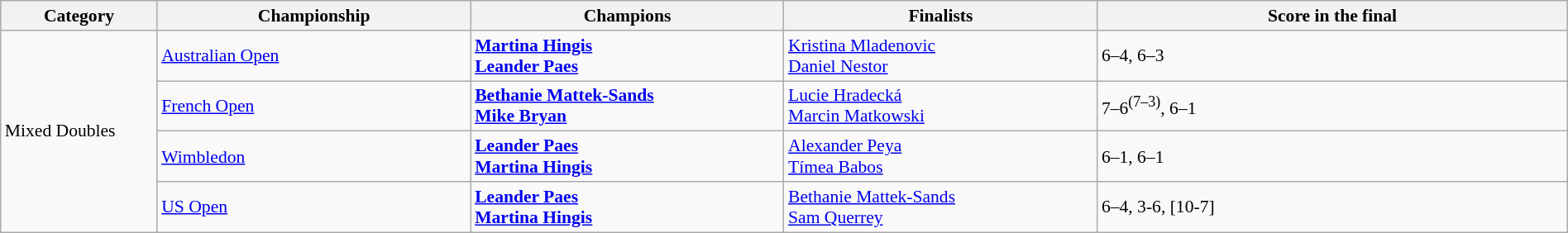<table class="wikitable"  style="font-size:90%; width:100%;">
<tr>
<th style="width: 10%;">Category</th>
<th style="width: 20%;">Championship</th>
<th style="width: 20%;">Champions</th>
<th style="width: 20%;">Finalists</th>
<th style="width: 30%;">Score in the final</th>
</tr>
<tr>
<td rowspan="4">Mixed Doubles</td>
<td><a href='#'>Australian Open</a></td>
<td> <strong><a href='#'>Martina Hingis</a></strong> <br>  <strong><a href='#'>Leander Paes</a></strong></td>
<td> <a href='#'>Kristina Mladenovic</a> <br>  <a href='#'>Daniel Nestor</a></td>
<td>6–4, 6–3</td>
</tr>
<tr>
<td><a href='#'>French Open</a></td>
<td> <strong><a href='#'>Bethanie Mattek-Sands</a> <br>  <a href='#'>Mike Bryan</a></strong></td>
<td> <a href='#'>Lucie Hradecká</a> <br>  <a href='#'>Marcin Matkowski</a></td>
<td>7–6<sup>(7–3)</sup>, 6–1</td>
</tr>
<tr>
<td><a href='#'>Wimbledon</a></td>
<td> <strong><a href='#'>Leander Paes</a></strong> <br>  <strong><a href='#'>Martina Hingis</a></strong></td>
<td> <a href='#'>Alexander Peya</a> <br>  <a href='#'>Tímea Babos</a></td>
<td>6–1, 6–1</td>
</tr>
<tr>
<td><a href='#'>US Open</a></td>
<td> <strong><a href='#'>Leander Paes</a></strong> <br>  <strong><a href='#'>Martina Hingis</a></strong></td>
<td> <a href='#'>Bethanie Mattek-Sands</a> <br>  <a href='#'>Sam Querrey</a></td>
<td>6–4, 3-6, [10-7]</td>
</tr>
</table>
